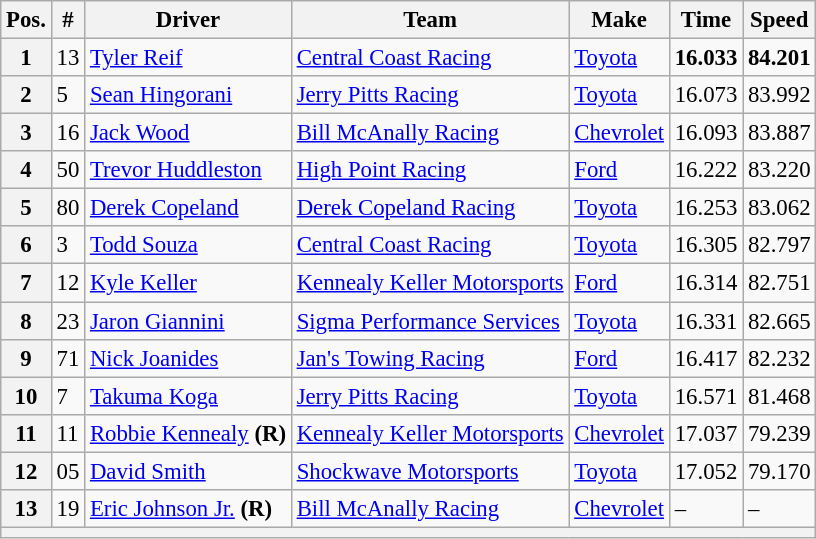<table class="wikitable" style="font-size:95%">
<tr>
<th>Pos.</th>
<th>#</th>
<th>Driver</th>
<th>Team</th>
<th>Make</th>
<th>Time</th>
<th>Speed</th>
</tr>
<tr>
<th>1</th>
<td>13</td>
<td><a href='#'>Tyler Reif</a></td>
<td><a href='#'>Central Coast Racing</a></td>
<td><a href='#'>Toyota</a></td>
<td><strong>16.033</strong></td>
<td><strong>84.201</strong></td>
</tr>
<tr>
<th>2</th>
<td>5</td>
<td><a href='#'>Sean Hingorani</a></td>
<td><a href='#'>Jerry Pitts Racing</a></td>
<td><a href='#'>Toyota</a></td>
<td>16.073</td>
<td>83.992</td>
</tr>
<tr>
<th>3</th>
<td>16</td>
<td><a href='#'>Jack Wood</a></td>
<td><a href='#'>Bill McAnally Racing</a></td>
<td><a href='#'>Chevrolet</a></td>
<td>16.093</td>
<td>83.887</td>
</tr>
<tr>
<th>4</th>
<td>50</td>
<td><a href='#'>Trevor Huddleston</a></td>
<td><a href='#'>High Point Racing</a></td>
<td><a href='#'>Ford</a></td>
<td>16.222</td>
<td>83.220</td>
</tr>
<tr>
<th>5</th>
<td>80</td>
<td><a href='#'>Derek Copeland</a></td>
<td><a href='#'>Derek Copeland Racing</a></td>
<td><a href='#'>Toyota</a></td>
<td>16.253</td>
<td>83.062</td>
</tr>
<tr>
<th>6</th>
<td>3</td>
<td><a href='#'>Todd Souza</a></td>
<td><a href='#'>Central Coast Racing</a></td>
<td><a href='#'>Toyota</a></td>
<td>16.305</td>
<td>82.797</td>
</tr>
<tr>
<th>7</th>
<td>12</td>
<td><a href='#'>Kyle Keller</a></td>
<td><a href='#'>Kennealy Keller Motorsports</a></td>
<td><a href='#'>Ford</a></td>
<td>16.314</td>
<td>82.751</td>
</tr>
<tr>
<th>8</th>
<td>23</td>
<td><a href='#'>Jaron Giannini</a></td>
<td><a href='#'>Sigma Performance Services</a></td>
<td><a href='#'>Toyota</a></td>
<td>16.331</td>
<td>82.665</td>
</tr>
<tr>
<th>9</th>
<td>71</td>
<td><a href='#'>Nick Joanides</a></td>
<td><a href='#'>Jan's Towing Racing</a></td>
<td><a href='#'>Ford</a></td>
<td>16.417</td>
<td>82.232</td>
</tr>
<tr>
<th>10</th>
<td>7</td>
<td><a href='#'>Takuma Koga</a></td>
<td><a href='#'>Jerry Pitts Racing</a></td>
<td><a href='#'>Toyota</a></td>
<td>16.571</td>
<td>81.468</td>
</tr>
<tr>
<th>11</th>
<td>11</td>
<td><a href='#'>Robbie Kennealy</a> <strong>(R)</strong></td>
<td><a href='#'>Kennealy Keller Motorsports</a></td>
<td><a href='#'>Chevrolet</a></td>
<td>17.037</td>
<td>79.239</td>
</tr>
<tr>
<th>12</th>
<td>05</td>
<td><a href='#'>David Smith</a></td>
<td><a href='#'>Shockwave Motorsports</a></td>
<td><a href='#'>Toyota</a></td>
<td>17.052</td>
<td>79.170</td>
</tr>
<tr>
<th>13</th>
<td>19</td>
<td><a href='#'>Eric Johnson Jr.</a> <strong>(R)</strong></td>
<td><a href='#'>Bill McAnally Racing</a></td>
<td><a href='#'>Chevrolet</a></td>
<td>–</td>
<td>–</td>
</tr>
<tr>
<th colspan="7"></th>
</tr>
</table>
